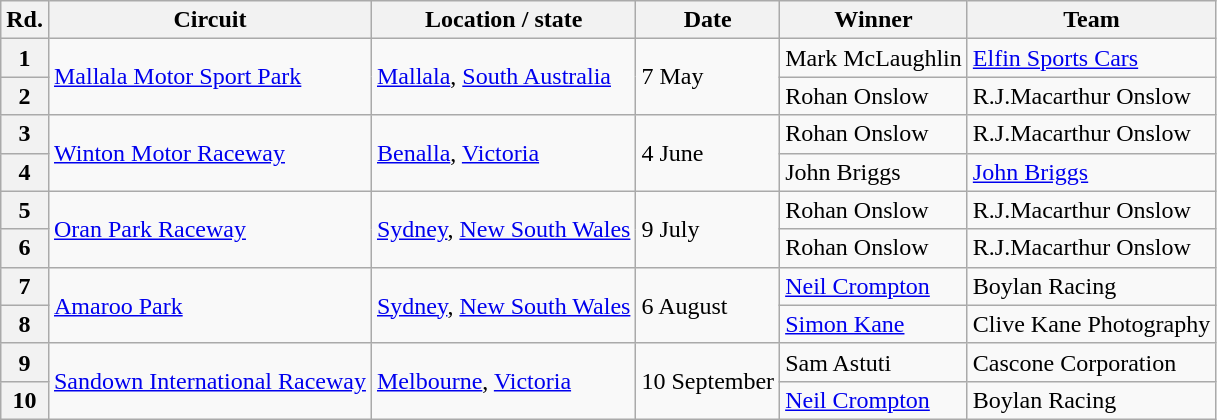<table class="wikitable" style="font-size: 100%">
<tr>
<th>Rd.</th>
<th>Circuit</th>
<th>Location / state</th>
<th>Date</th>
<th>Winner</th>
<th>Team</th>
</tr>
<tr>
<th>1</th>
<td rowspan=2><a href='#'>Mallala Motor Sport Park</a></td>
<td rowspan=2><a href='#'>Mallala</a>, <a href='#'>South Australia</a></td>
<td rowspan=2>7 May</td>
<td>Mark McLaughlin</td>
<td><a href='#'>Elfin Sports Cars</a></td>
</tr>
<tr>
<th>2</th>
<td>Rohan Onslow</td>
<td>R.J.Macarthur Onslow</td>
</tr>
<tr>
<th>3</th>
<td rowspan=2><a href='#'>Winton Motor Raceway</a></td>
<td rowspan=2><a href='#'>Benalla</a>, <a href='#'>Victoria</a></td>
<td rowspan=2>4 June</td>
<td>Rohan Onslow</td>
<td>R.J.Macarthur Onslow</td>
</tr>
<tr>
<th>4</th>
<td>John Briggs</td>
<td><a href='#'>John Briggs</a></td>
</tr>
<tr>
<th>5</th>
<td rowspan=2><a href='#'>Oran Park Raceway</a></td>
<td rowspan=2><a href='#'>Sydney</a>, <a href='#'>New South Wales</a></td>
<td rowspan=2>9 July</td>
<td>Rohan Onslow</td>
<td>R.J.Macarthur Onslow</td>
</tr>
<tr>
<th>6</th>
<td>Rohan Onslow</td>
<td>R.J.Macarthur Onslow</td>
</tr>
<tr>
<th>7</th>
<td rowspan=2><a href='#'>Amaroo Park</a></td>
<td rowspan=2><a href='#'>Sydney</a>, <a href='#'>New South Wales</a></td>
<td rowspan=2>6 August </td>
<td><a href='#'>Neil Crompton</a></td>
<td>Boylan Racing</td>
</tr>
<tr>
<th>8</th>
<td><a href='#'>Simon Kane</a></td>
<td>Clive Kane Photography</td>
</tr>
<tr>
<th>9</th>
<td rowspan=2><a href='#'>Sandown International Raceway</a></td>
<td rowspan=2><a href='#'>Melbourne</a>, <a href='#'>Victoria</a></td>
<td rowspan=2>10 September </td>
<td>Sam Astuti</td>
<td>Cascone Corporation</td>
</tr>
<tr>
<th>10</th>
<td><a href='#'>Neil Crompton</a></td>
<td>Boylan Racing</td>
</tr>
</table>
